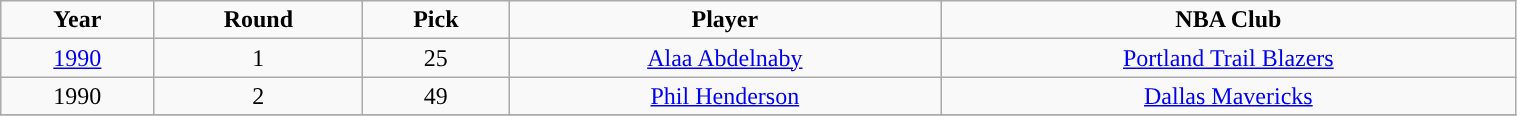<table class="wikitable" width="80%">
<tr align="center">
<td><strong>Year</strong></td>
<td><strong>Round</strong></td>
<td><strong>Pick</strong></td>
<td><strong>Player</strong></td>
<td><strong>NBA Club</strong></td>
</tr>
<tr align="center" bgcolor="">
<td><a href='#'>1990</a></td>
<td>1</td>
<td>25</td>
<td><a href='#'>Alaa Abdelnaby</a></td>
<td><a href='#'>Portland Trail Blazers</a></td>
</tr>
<tr align="center" bgcolor="">
<td>1990</td>
<td>2</td>
<td>49</td>
<td><a href='#'>Phil Henderson</a></td>
<td><a href='#'>Dallas Mavericks</a></td>
</tr>
<tr align="center" bgcolor="">
</tr>
</table>
